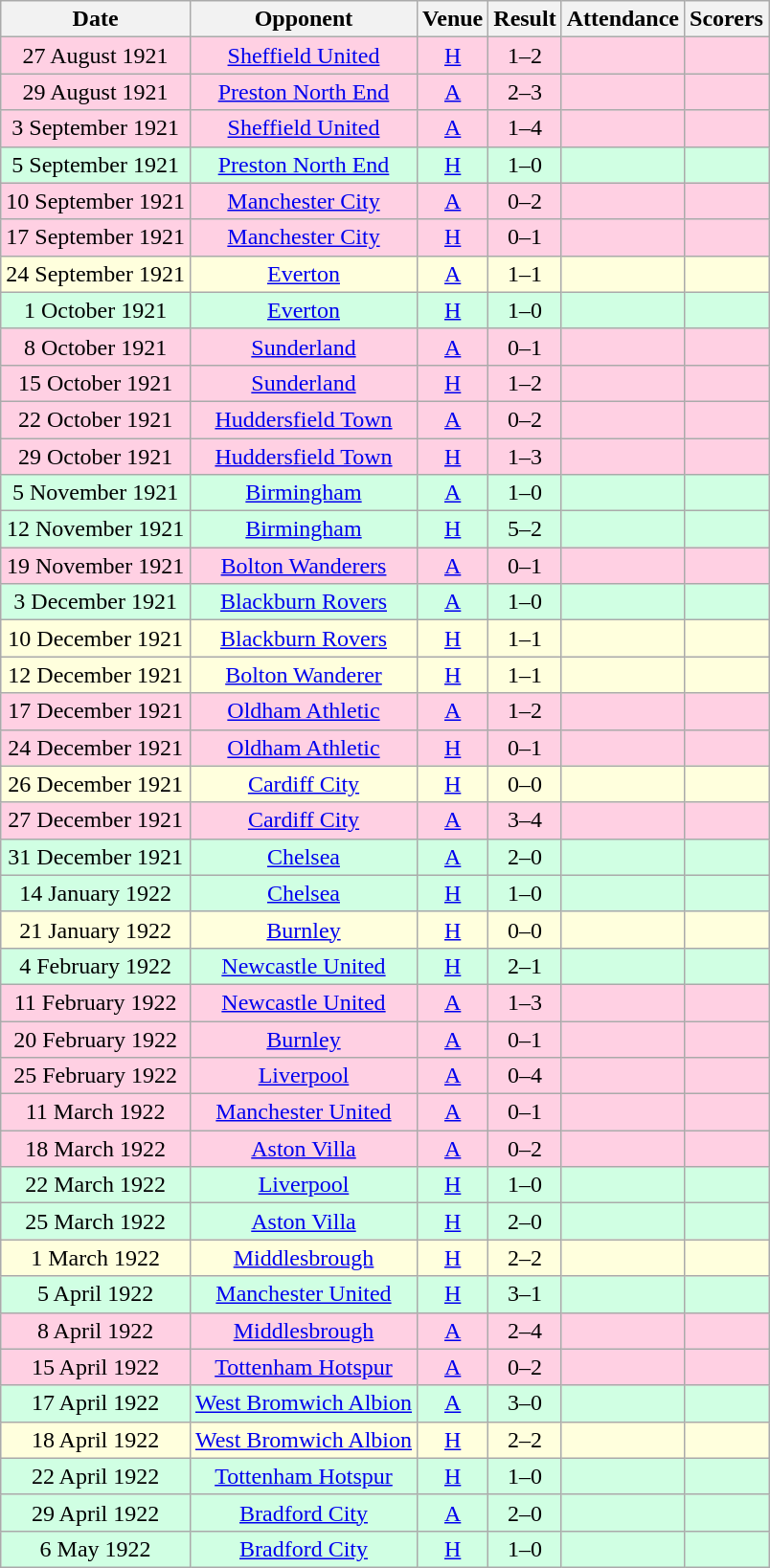<table class="wikitable sortable" style="text-align:center;">
<tr>
<th>Date</th>
<th>Opponent</th>
<th>Venue</th>
<th>Result</th>
<th>Attendance</th>
<th>Scorers</th>
</tr>
<tr style="background:#ffd0e3;">
<td>27 August 1921</td>
<td><a href='#'>Sheffield United</a></td>
<td><a href='#'>H</a></td>
<td>1–2</td>
<td></td>
<td></td>
</tr>
<tr style="background:#ffd0e3;">
<td>29 August 1921</td>
<td><a href='#'>Preston North End</a></td>
<td><a href='#'>A</a></td>
<td>2–3</td>
<td></td>
<td></td>
</tr>
<tr style="background:#ffd0e3;">
<td>3 September 1921</td>
<td><a href='#'>Sheffield United</a></td>
<td><a href='#'>A</a></td>
<td>1–4</td>
<td></td>
<td></td>
</tr>
<tr style="background:#d0ffe3;">
<td>5 September 1921</td>
<td><a href='#'>Preston North End</a></td>
<td><a href='#'>H</a></td>
<td>1–0</td>
<td></td>
<td></td>
</tr>
<tr style="background:#ffd0e3;">
<td>10 September 1921</td>
<td><a href='#'>Manchester City</a></td>
<td><a href='#'>A</a></td>
<td>0–2</td>
<td></td>
<td></td>
</tr>
<tr style="background:#ffd0e3;">
<td>17 September 1921</td>
<td><a href='#'>Manchester City</a></td>
<td><a href='#'>H</a></td>
<td>0–1</td>
<td></td>
<td></td>
</tr>
<tr style="background:#ffffdd;">
<td>24 September 1921</td>
<td><a href='#'>Everton</a></td>
<td><a href='#'>A</a></td>
<td>1–1</td>
<td></td>
<td></td>
</tr>
<tr style="background:#d0ffe3;">
<td>1 October 1921</td>
<td><a href='#'>Everton</a></td>
<td><a href='#'>H</a></td>
<td>1–0</td>
<td></td>
<td></td>
</tr>
<tr style="background:#ffd0e3;">
<td>8 October 1921</td>
<td><a href='#'>Sunderland</a></td>
<td><a href='#'>A</a></td>
<td>0–1</td>
<td></td>
<td></td>
</tr>
<tr style="background:#ffd0e3;">
<td>15 October 1921</td>
<td><a href='#'>Sunderland</a></td>
<td><a href='#'>H</a></td>
<td>1–2</td>
<td></td>
<td></td>
</tr>
<tr style="background:#ffd0e3;">
<td>22 October 1921</td>
<td><a href='#'>Huddersfield Town</a></td>
<td><a href='#'>A</a></td>
<td>0–2</td>
<td></td>
<td></td>
</tr>
<tr style="background:#ffd0e3;">
<td>29 October 1921</td>
<td><a href='#'>Huddersfield Town</a></td>
<td><a href='#'>H</a></td>
<td>1–3</td>
<td></td>
<td></td>
</tr>
<tr style="background:#d0ffe3;">
<td>5 November 1921</td>
<td><a href='#'>Birmingham</a></td>
<td><a href='#'>A</a></td>
<td>1–0</td>
<td></td>
<td></td>
</tr>
<tr style="background:#d0ffe3;">
<td>12 November 1921</td>
<td><a href='#'>Birmingham</a></td>
<td><a href='#'>H</a></td>
<td>5–2</td>
<td></td>
<td></td>
</tr>
<tr style="background:#ffd0e3;">
<td>19 November 1921</td>
<td><a href='#'>Bolton Wanderers</a></td>
<td><a href='#'>A</a></td>
<td>0–1</td>
<td></td>
<td></td>
</tr>
<tr style="background:#d0ffe3;">
<td>3 December 1921</td>
<td><a href='#'>Blackburn Rovers</a></td>
<td><a href='#'>A</a></td>
<td>1–0</td>
<td></td>
<td></td>
</tr>
<tr style="background:#ffffdd;">
<td>10 December 1921</td>
<td><a href='#'>Blackburn Rovers</a></td>
<td><a href='#'>H</a></td>
<td>1–1</td>
<td></td>
<td></td>
</tr>
<tr style="background:#ffffdd;">
<td>12 December 1921</td>
<td><a href='#'>Bolton Wanderer</a></td>
<td><a href='#'>H</a></td>
<td>1–1</td>
<td></td>
<td></td>
</tr>
<tr style="background:#ffd0e3;">
<td>17 December 1921</td>
<td><a href='#'>Oldham Athletic</a></td>
<td><a href='#'>A</a></td>
<td>1–2</td>
<td></td>
<td></td>
</tr>
<tr style="background:#ffd0e3;">
<td>24 December 1921</td>
<td><a href='#'>Oldham Athletic</a></td>
<td><a href='#'>H</a></td>
<td>0–1</td>
<td></td>
<td></td>
</tr>
<tr style="background:#ffffdd;">
<td>26 December 1921</td>
<td><a href='#'>Cardiff City</a></td>
<td><a href='#'>H</a></td>
<td>0–0</td>
<td></td>
<td></td>
</tr>
<tr style="background:#ffd0e3;">
<td>27 December 1921</td>
<td><a href='#'>Cardiff City</a></td>
<td><a href='#'>A</a></td>
<td>3–4</td>
<td></td>
<td></td>
</tr>
<tr style="background:#d0ffe3;">
<td>31 December 1921</td>
<td><a href='#'>Chelsea</a></td>
<td><a href='#'>A</a></td>
<td>2–0</td>
<td></td>
<td></td>
</tr>
<tr style="background:#d0ffe3;">
<td>14 January 1922</td>
<td><a href='#'>Chelsea</a></td>
<td><a href='#'>H</a></td>
<td>1–0</td>
<td></td>
<td></td>
</tr>
<tr style="background:#ffffdd;">
<td>21 January 1922</td>
<td><a href='#'>Burnley</a></td>
<td><a href='#'>H</a></td>
<td>0–0</td>
<td></td>
<td></td>
</tr>
<tr style="background:#d0ffe3;">
<td>4 February 1922</td>
<td><a href='#'>Newcastle United</a></td>
<td><a href='#'>H</a></td>
<td>2–1</td>
<td></td>
<td></td>
</tr>
<tr style="background:#ffd0e3;">
<td>11 February 1922</td>
<td><a href='#'>Newcastle United</a></td>
<td><a href='#'>A</a></td>
<td>1–3</td>
<td></td>
<td></td>
</tr>
<tr style="background:#ffd0e3;">
<td>20 February 1922</td>
<td><a href='#'>Burnley</a></td>
<td><a href='#'>A</a></td>
<td>0–1</td>
<td></td>
<td></td>
</tr>
<tr style="background:#ffd0e3;">
<td>25 February 1922</td>
<td><a href='#'>Liverpool</a></td>
<td><a href='#'>A</a></td>
<td>0–4</td>
<td></td>
<td></td>
</tr>
<tr style="background:#ffd0e3;">
<td>11 March 1922</td>
<td><a href='#'>Manchester United</a></td>
<td><a href='#'>A</a></td>
<td>0–1</td>
<td></td>
<td></td>
</tr>
<tr style="background:#ffd0e3;">
<td>18 March 1922</td>
<td><a href='#'>Aston Villa</a></td>
<td><a href='#'>A</a></td>
<td>0–2</td>
<td></td>
<td></td>
</tr>
<tr style="background:#d0ffe3;">
<td>22 March 1922</td>
<td><a href='#'>Liverpool</a></td>
<td><a href='#'>H</a></td>
<td>1–0</td>
<td></td>
<td></td>
</tr>
<tr style="background:#d0ffe3;">
<td>25 March 1922</td>
<td><a href='#'>Aston Villa</a></td>
<td><a href='#'>H</a></td>
<td>2–0</td>
<td></td>
<td></td>
</tr>
<tr style="background:#ffffdd;">
<td>1 March 1922</td>
<td><a href='#'>Middlesbrough</a></td>
<td><a href='#'>H</a></td>
<td>2–2</td>
<td></td>
<td></td>
</tr>
<tr style="background:#d0ffe3;">
<td>5 April 1922</td>
<td><a href='#'>Manchester United</a></td>
<td><a href='#'>H</a></td>
<td>3–1</td>
<td></td>
<td></td>
</tr>
<tr style="background:#ffd0e3;">
<td>8 April 1922</td>
<td><a href='#'>Middlesbrough</a></td>
<td><a href='#'>A</a></td>
<td>2–4</td>
<td></td>
<td></td>
</tr>
<tr style="background:#ffd0e3;">
<td>15 April 1922</td>
<td><a href='#'>Tottenham Hotspur</a></td>
<td><a href='#'>A</a></td>
<td>0–2</td>
<td></td>
<td></td>
</tr>
<tr style="background:#d0ffe3;">
<td>17 April 1922</td>
<td><a href='#'>West Bromwich Albion</a></td>
<td><a href='#'>A</a></td>
<td>3–0</td>
<td></td>
<td></td>
</tr>
<tr style="background:#ffffdd;">
<td>18 April 1922</td>
<td><a href='#'>West Bromwich Albion</a></td>
<td><a href='#'>H</a></td>
<td>2–2</td>
<td></td>
<td></td>
</tr>
<tr style="background:#d0ffe3;">
<td>22 April 1922</td>
<td><a href='#'>Tottenham Hotspur</a></td>
<td><a href='#'>H</a></td>
<td>1–0</td>
<td></td>
<td></td>
</tr>
<tr style="background:#d0ffe3;">
<td>29 April 1922</td>
<td><a href='#'>Bradford City</a></td>
<td><a href='#'>A</a></td>
<td>2–0</td>
<td></td>
<td></td>
</tr>
<tr style="background:#d0ffe3;">
<td>6 May 1922</td>
<td><a href='#'>Bradford City</a></td>
<td><a href='#'>H</a></td>
<td>1–0</td>
<td></td>
<td></td>
</tr>
</table>
